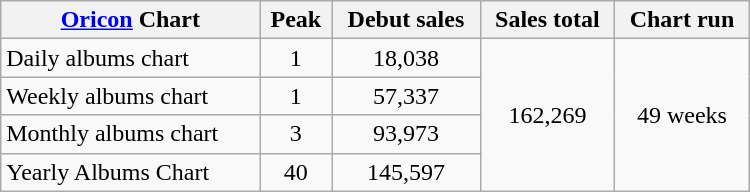<table class="wikitable" style="width:500px;">
<tr>
<th style="text-align:center;"><a href='#'>Oricon</a> Chart</th>
<th style="text-align:center;">Peak</th>
<th style="text-align:center;">Debut sales</th>
<th style="text-align:center;">Sales total</th>
<th style="text-align:center;">Chart run</th>
</tr>
<tr>
<td align="left">Daily albums chart</td>
<td style="text-align:center;">1</td>
<td style="text-align:center;" rowspan="1">18,038</td>
<td style="text-align:center;" rowspan="4">162,269</td>
<td style="text-align:center;" rowspan="4">49 weeks</td>
</tr>
<tr>
<td align="left">Weekly albums chart</td>
<td style="text-align:center;">1</td>
<td style="text-align:center;" rowspan="1">57,337</td>
</tr>
<tr>
<td align="left">Monthly albums chart</td>
<td style="text-align:center;">3</td>
<td style="text-align:center;" rowspan="1">93,973</td>
</tr>
<tr>
<td align="left">Yearly Albums Chart</td>
<td style="text-align:center;">40</td>
<td style="text-align:center;" rowspan="1">145,597</td>
</tr>
</table>
